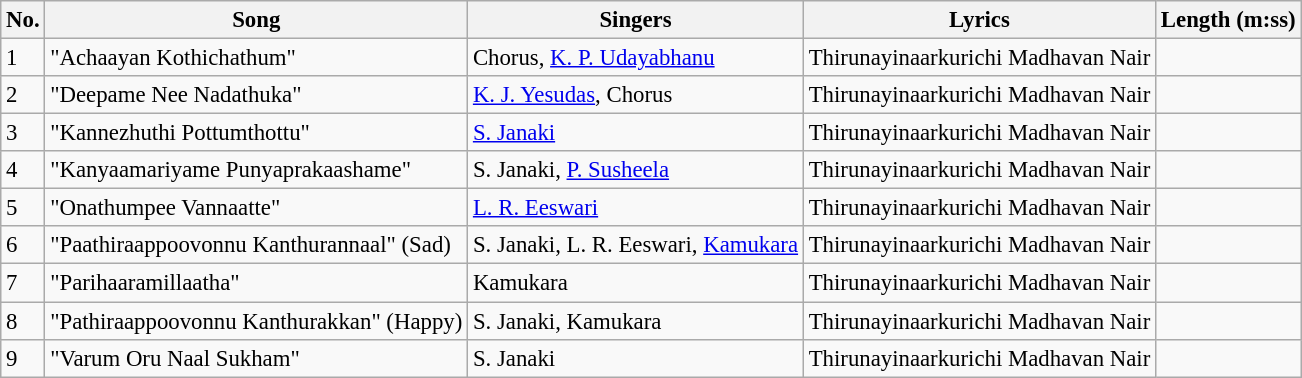<table class="wikitable" style="font-size:95%;">
<tr>
<th>No.</th>
<th>Song</th>
<th>Singers</th>
<th>Lyrics</th>
<th>Length (m:ss)</th>
</tr>
<tr>
<td>1</td>
<td>"Achaayan Kothichathum"</td>
<td>Chorus, <a href='#'>K. P. Udayabhanu</a></td>
<td>Thirunayinaarkurichi Madhavan Nair</td>
<td></td>
</tr>
<tr>
<td>2</td>
<td>"Deepame Nee Nadathuka"</td>
<td><a href='#'>K. J. Yesudas</a>, Chorus</td>
<td>Thirunayinaarkurichi Madhavan Nair</td>
<td></td>
</tr>
<tr>
<td>3</td>
<td>"Kannezhuthi Pottumthottu"</td>
<td><a href='#'>S. Janaki</a></td>
<td>Thirunayinaarkurichi Madhavan Nair</td>
<td></td>
</tr>
<tr>
<td>4</td>
<td>"Kanyaamariyame Punyaprakaashame"</td>
<td>S. Janaki, <a href='#'>P. Susheela</a></td>
<td>Thirunayinaarkurichi Madhavan Nair</td>
<td></td>
</tr>
<tr>
<td>5</td>
<td>"Onathumpee Vannaatte"</td>
<td><a href='#'>L. R. Eeswari</a></td>
<td>Thirunayinaarkurichi Madhavan Nair</td>
<td></td>
</tr>
<tr>
<td>6</td>
<td>"Paathiraappoovonnu Kanthurannaal" (Sad)</td>
<td>S. Janaki, L. R. Eeswari, <a href='#'>Kamukara</a></td>
<td>Thirunayinaarkurichi Madhavan Nair</td>
<td></td>
</tr>
<tr>
<td>7</td>
<td>"Parihaaramillaatha"</td>
<td>Kamukara</td>
<td>Thirunayinaarkurichi Madhavan Nair</td>
<td></td>
</tr>
<tr>
<td>8</td>
<td>"Pathiraappoovonnu Kanthurakkan" (Happy)</td>
<td>S. Janaki, Kamukara</td>
<td>Thirunayinaarkurichi Madhavan Nair</td>
<td></td>
</tr>
<tr>
<td>9</td>
<td>"Varum Oru Naal Sukham"</td>
<td>S. Janaki</td>
<td>Thirunayinaarkurichi Madhavan Nair</td>
<td></td>
</tr>
</table>
